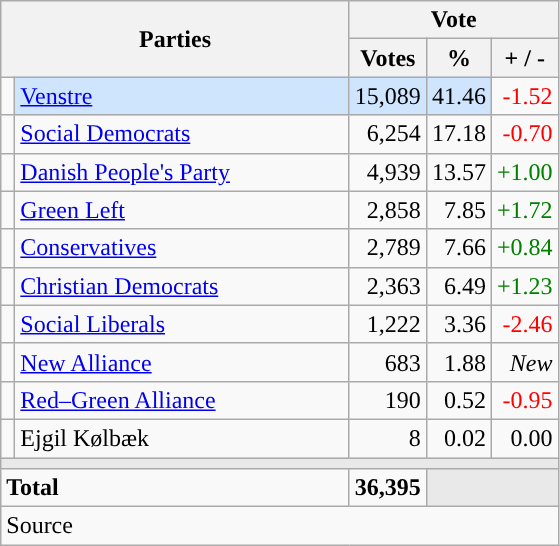<table class="wikitable" style="text-align:right;">
<tr>
<th style="text-align:centre;" rowspan="2" colspan="2" width="225">Parties</th>
<th colspan="3">Vote</th>
</tr>
<tr>
<th width="15">Votes</th>
<th width="15">%</th>
<th width="15">+ / -</th>
</tr>
<tr>
<td width="2" style="color:inherit;background:"></td>
<td bgcolor=#cfe5fe  align="left"><a href='#'>Venstre</a></td>
<td bgcolor=#cfe5fe>15,089</td>
<td bgcolor=#cfe5fe>41.46</td>
<td style=color:red;>-1.52</td>
</tr>
<tr>
<td width="2" style="color:inherit;background:"></td>
<td align="left"><a href='#'>Social Democrats</a></td>
<td>6,254</td>
<td>17.18</td>
<td style=color:red;>-0.70</td>
</tr>
<tr>
<td width="2" style="color:inherit;background:"></td>
<td align="left"><a href='#'>Danish People's Party</a></td>
<td>4,939</td>
<td>13.57</td>
<td style=color:green;>+1.00</td>
</tr>
<tr>
<td width="2" style="color:inherit;background:"></td>
<td align="left"><a href='#'>Green Left</a></td>
<td>2,858</td>
<td>7.85</td>
<td style=color:green;>+1.72</td>
</tr>
<tr>
<td width="2" style="color:inherit;background:"></td>
<td align="left"><a href='#'>Conservatives</a></td>
<td>2,789</td>
<td>7.66</td>
<td style=color:green;>+0.84</td>
</tr>
<tr>
<td width="2" style="color:inherit;background:"></td>
<td align="left"><a href='#'>Christian Democrats</a></td>
<td>2,363</td>
<td>6.49</td>
<td style=color:green;>+1.23</td>
</tr>
<tr>
<td width="2" style="color:inherit;background:"></td>
<td align="left"><a href='#'>Social Liberals</a></td>
<td>1,222</td>
<td>3.36</td>
<td style=color:red;>-2.46</td>
</tr>
<tr>
<td width="2" style="color:inherit;background:"></td>
<td align="left"><a href='#'>New Alliance</a></td>
<td>683</td>
<td>1.88</td>
<td><em>New</em></td>
</tr>
<tr>
<td width="2" style="color:inherit;background:"></td>
<td align="left"><a href='#'>Red–Green Alliance</a></td>
<td>190</td>
<td>0.52</td>
<td style=color:red;>-0.95</td>
</tr>
<tr>
<td width="2" style="color:inherit;background:"></td>
<td align="left">Ejgil Kølbæk</td>
<td>8</td>
<td>0.02</td>
<td>0.00</td>
</tr>
<tr>
<td colspan="7" bgcolor="#E9E9E9"></td>
</tr>
<tr>
<td align="left" colspan="2"><strong>Total</strong></td>
<td><strong>36,395</strong></td>
<td bgcolor="#E9E9E9" colspan="2"></td>
</tr>
<tr>
<td align="left" colspan="6">Source</td>
</tr>
</table>
